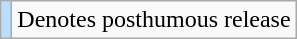<table class="wikitable">
<tr>
<td style="background:#bdf;"></td>
<td>Denotes posthumous release</td>
</tr>
</table>
